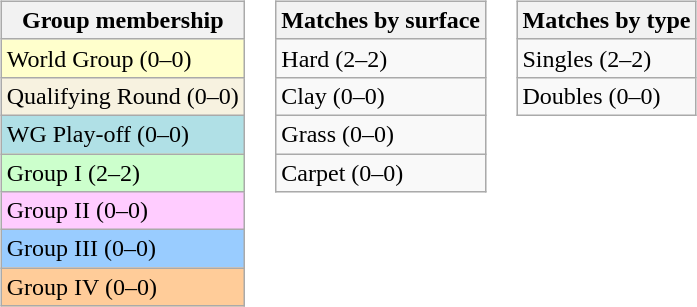<table>
<tr valign=top>
<td><br><table class=wikitable>
<tr>
<th>Group membership</th>
</tr>
<tr bgcolor=#FFFFCC>
<td>World Group (0–0)</td>
</tr>
<tr bgcolor="#F7F2E0">
<td>Qualifying Round (0–0)</td>
</tr>
<tr style="background:#B0E0E6;">
<td>WG Play-off (0–0)</td>
</tr>
<tr bgcolor=#CCFFCC>
<td>Group I (2–2)</td>
</tr>
<tr bgcolor=#FFCCFF>
<td>Group II (0–0)</td>
</tr>
<tr bgcolor=#99CCFF>
<td>Group III (0–0)</td>
</tr>
<tr bgcolor=#FFCC99>
<td>Group IV (0–0)</td>
</tr>
</table>
</td>
<td><br><table class=wikitable>
<tr>
<th>Matches by surface</th>
</tr>
<tr>
<td>Hard (2–2)</td>
</tr>
<tr>
<td>Clay (0–0)</td>
</tr>
<tr>
<td>Grass (0–0)</td>
</tr>
<tr>
<td>Carpet (0–0)</td>
</tr>
</table>
</td>
<td><br><table class=wikitable>
<tr>
<th>Matches by type</th>
</tr>
<tr>
<td>Singles (2–2)</td>
</tr>
<tr>
<td>Doubles (0–0)</td>
</tr>
</table>
</td>
</tr>
</table>
